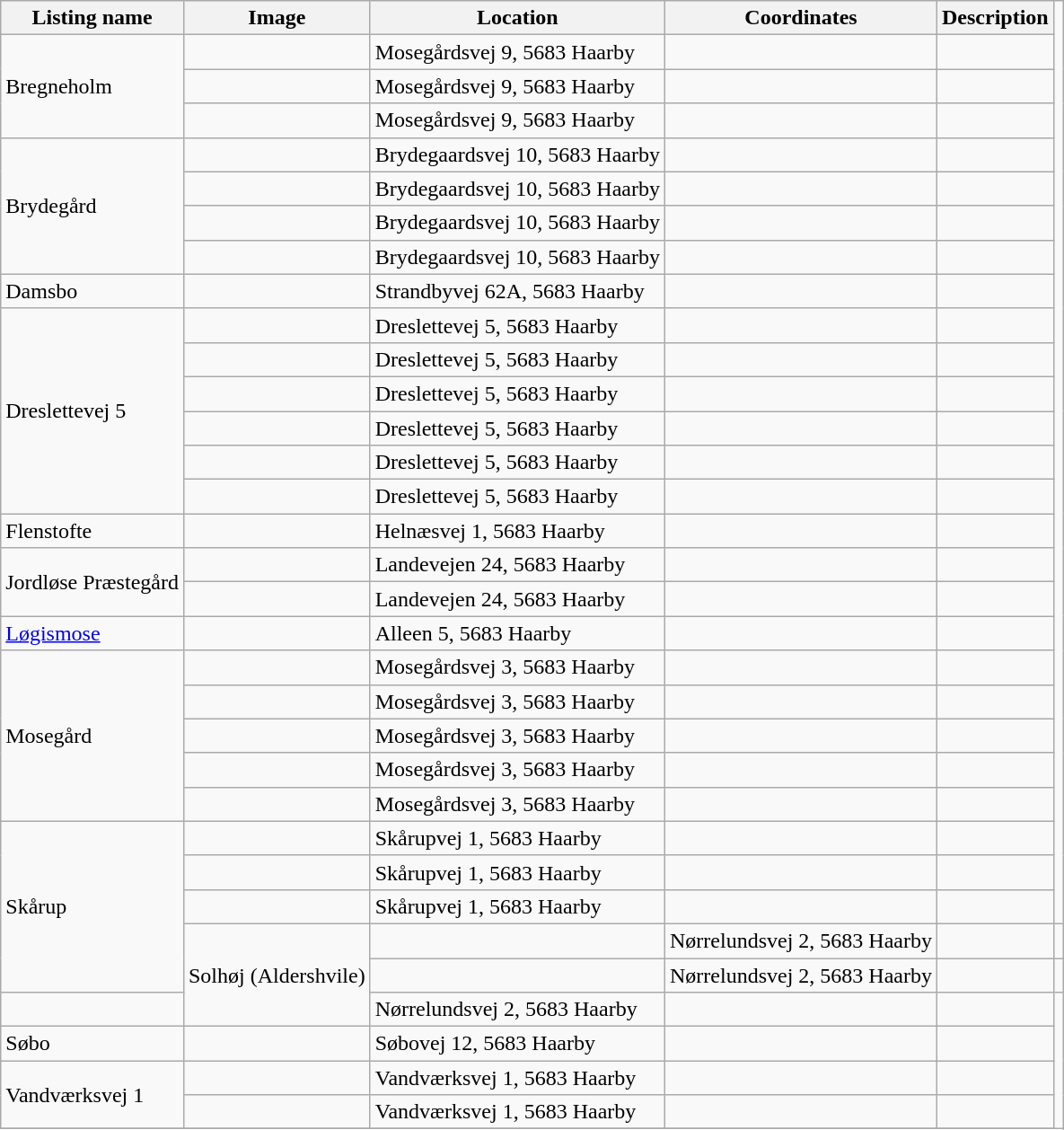<table class="wikitable sortable">
<tr>
<th>Listing name</th>
<th>Image</th>
<th>Location</th>
<th>Coordinates</th>
<th>Description</th>
</tr>
<tr>
<td rowspan="3">Bregneholm</td>
<td></td>
<td>Mosegårdsvej 9, 5683 Haarby</td>
<td></td>
<td></td>
</tr>
<tr>
<td></td>
<td>Mosegårdsvej 9, 5683 Haarby</td>
<td></td>
<td></td>
</tr>
<tr>
<td></td>
<td>Mosegårdsvej 9, 5683 Haarby</td>
<td></td>
<td></td>
</tr>
<tr>
<td rowspan="4">Brydegård</td>
<td></td>
<td>Brydegaardsvej 10, 5683 Haarby</td>
<td></td>
<td></td>
</tr>
<tr>
<td></td>
<td>Brydegaardsvej 10, 5683 Haarby</td>
<td></td>
<td></td>
</tr>
<tr>
<td></td>
<td>Brydegaardsvej 10, 5683 Haarby</td>
<td></td>
<td></td>
</tr>
<tr>
<td></td>
<td>Brydegaardsvej 10, 5683 Haarby</td>
<td></td>
<td></td>
</tr>
<tr>
<td>Damsbo</td>
<td></td>
<td>Strandbyvej 62A, 5683 Haarby</td>
<td></td>
<td></td>
</tr>
<tr>
<td rowspan="6">Dreslettevej 5</td>
<td></td>
<td>Dreslettevej 5, 5683 Haarby</td>
<td></td>
<td></td>
</tr>
<tr>
<td></td>
<td>Dreslettevej 5, 5683 Haarby</td>
<td></td>
<td></td>
</tr>
<tr>
<td></td>
<td>Dreslettevej 5, 5683 Haarby</td>
<td></td>
<td></td>
</tr>
<tr>
<td></td>
<td>Dreslettevej 5, 5683 Haarby</td>
<td></td>
<td></td>
</tr>
<tr>
<td></td>
<td>Dreslettevej 5, 5683 Haarby</td>
<td></td>
<td></td>
</tr>
<tr>
<td></td>
<td>Dreslettevej 5, 5683 Haarby</td>
<td></td>
<td></td>
</tr>
<tr>
<td>Flenstofte</td>
<td></td>
<td>Helnæsvej 1, 5683 Haarby</td>
<td></td>
<td></td>
</tr>
<tr>
<td rowspan="2">Jordløse Præstegård</td>
<td></td>
<td>Landevejen 24, 5683 Haarby</td>
<td></td>
<td></td>
</tr>
<tr>
<td></td>
<td>Landevejen 24, 5683 Haarby</td>
<td></td>
<td></td>
</tr>
<tr>
<td><a href='#'>Løgismose</a></td>
<td></td>
<td>Alleen 5, 5683 Haarby</td>
<td></td>
<td></td>
</tr>
<tr>
<td rowspan="5">Mosegård</td>
<td></td>
<td>Mosegårdsvej 3, 5683 Haarby</td>
<td></td>
<td></td>
</tr>
<tr>
<td></td>
<td>Mosegårdsvej 3, 5683 Haarby</td>
<td></td>
<td></td>
</tr>
<tr>
<td></td>
<td>Mosegårdsvej 3, 5683 Haarby</td>
<td></td>
<td></td>
</tr>
<tr>
<td></td>
<td>Mosegårdsvej 3, 5683 Haarby</td>
<td></td>
<td></td>
</tr>
<tr>
<td></td>
<td>Mosegårdsvej 3, 5683 Haarby</td>
<td></td>
<td></td>
</tr>
<tr>
<td rowspan="5">Skårup</td>
<td></td>
<td>Skårupvej 1, 5683 Haarby</td>
<td></td>
<td></td>
</tr>
<tr>
<td></td>
<td>Skårupvej 1, 5683 Haarby</td>
<td></td>
<td></td>
</tr>
<tr>
<td></td>
<td>Skårupvej 1, 5683 Haarby</td>
<td></td>
<td></td>
</tr>
<tr>
<td rowspan="3">Solhøj (Aldershvile)</td>
<td></td>
<td>Nørrelundsvej 2, 5683 Haarby</td>
<td></td>
<td></td>
</tr>
<tr>
<td></td>
<td>Nørrelundsvej 2, 5683 Haarby</td>
<td></td>
<td></td>
</tr>
<tr>
<td></td>
<td>Nørrelundsvej 2, 5683 Haarby</td>
<td></td>
<td></td>
</tr>
<tr>
<td>Søbo</td>
<td></td>
<td>Søbovej 12, 5683 Haarby</td>
<td></td>
<td></td>
</tr>
<tr>
<td rowspan="2">Vandværksvej 1</td>
<td></td>
<td>Vandværksvej 1, 5683 Haarby</td>
<td></td>
<td></td>
</tr>
<tr>
<td></td>
<td>Vandværksvej 1, 5683 Haarby</td>
<td></td>
<td></td>
</tr>
<tr>
</tr>
</table>
